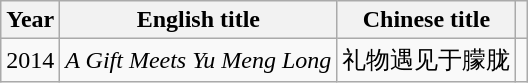<table class="wikitable sortable">
<tr>
<th>Year</th>
<th>English title</th>
<th>Chinese title</th>
<th class="unsortable"></th>
</tr>
<tr>
<td>2014</td>
<td><em>A Gift Meets Yu Meng Long</em></td>
<td>礼物遇见于朦胧</td>
<td></td>
</tr>
</table>
